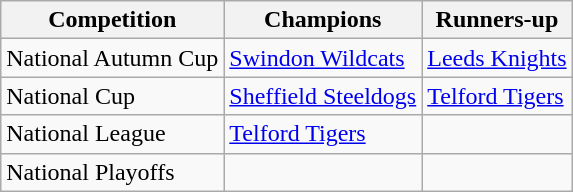<table class="wikitable">
<tr>
<th>Competition</th>
<th>Champions</th>
<th>Runners-up</th>
</tr>
<tr>
<td>National Autumn Cup</td>
<td><a href='#'>Swindon Wildcats</a></td>
<td><a href='#'>Leeds Knights</a></td>
</tr>
<tr>
<td>National Cup</td>
<td><a href='#'>Sheffield Steeldogs</a></td>
<td><a href='#'>Telford Tigers</a></td>
</tr>
<tr>
<td>National League</td>
<td><a href='#'>Telford Tigers</a></td>
<td></td>
</tr>
<tr>
<td>National Playoffs</td>
<td></td>
<td></td>
</tr>
</table>
